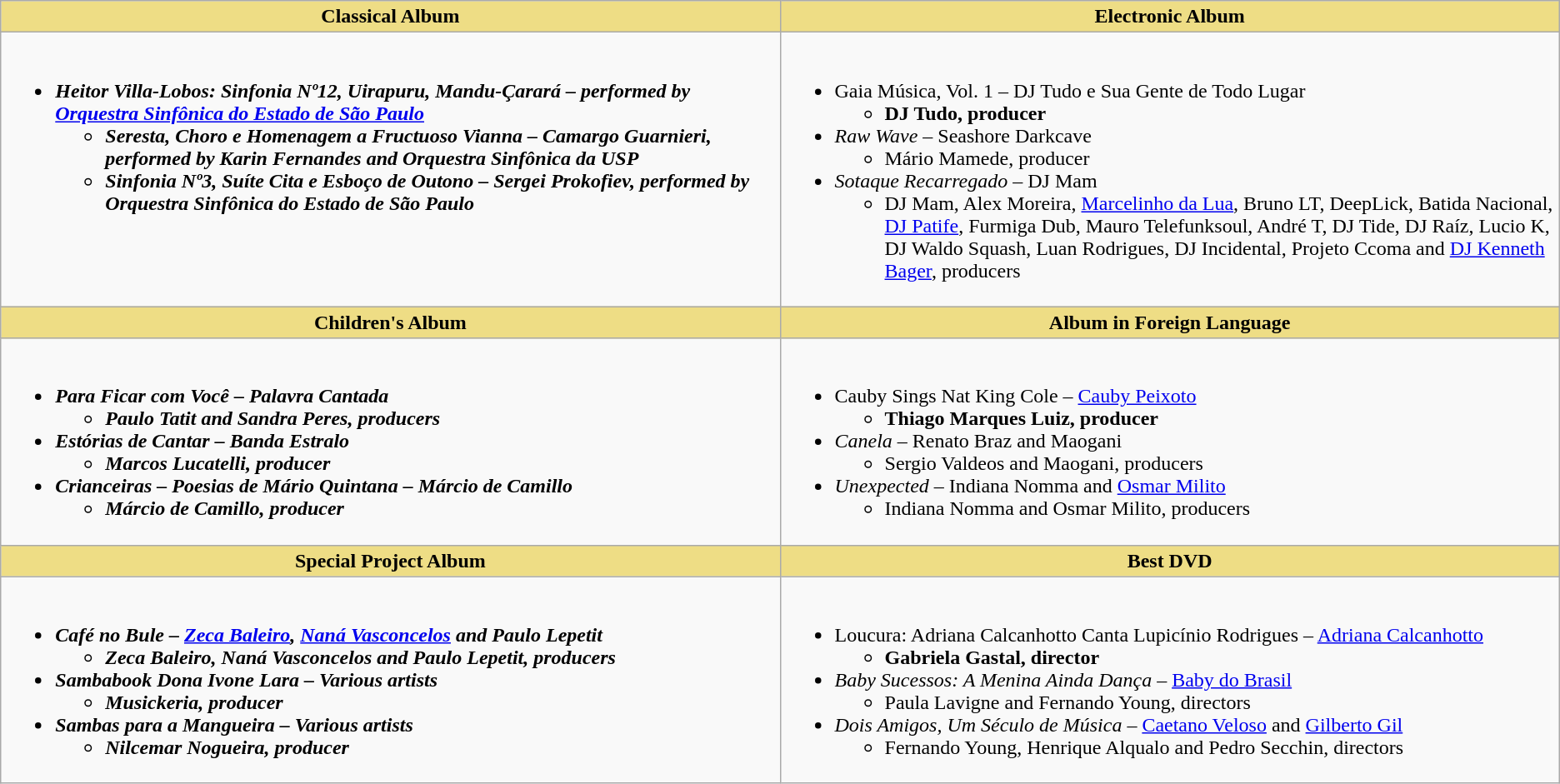<table class="wikitable" style="width=">
<tr>
<th style="background:#EEDD85; width:50%">Classical Album</th>
<th style="background:#EEDD85; width:50%">Electronic Album</th>
</tr>
<tr>
<td style="vertical-align:top"><br><ul><li><strong><em>Heitor Villa-Lobos: Sinfonia Nº12, Uirapuru, Mandu-Çarará –<em> performed by <a href='#'>Orquestra Sinfônica do Estado de São Paulo</a><strong><ul><li></em>Seresta, Choro e Homenagem a Fructuoso Vianna<em> – Camargo Guarnieri, performed by Karin Fernandes and Orquestra Sinfônica da USP</li><li></em>Sinfonia Nº3, Suíte Cita e Esboço de Outono<em> – Sergei Prokofiev, performed by Orquestra Sinfônica do Estado de São Paulo</li></ul></li></ul></td>
<td style="vertical-align:top"><br><ul><li></em></strong>Gaia Música, Vol. 1</em> – DJ Tudo e Sua Gente de Todo Lugar</strong><ul><li><strong>DJ Tudo, producer</strong></li></ul></li><li><em>Raw Wave</em> – Seashore Darkcave<ul><li>Mário Mamede, producer</li></ul></li><li><em>Sotaque Recarregado</em> – DJ Mam<ul><li>DJ Mam, Alex Moreira, <a href='#'>Marcelinho da Lua</a>, Bruno LT, DeepLick, Batida Nacional, <a href='#'>DJ Patife</a>, Furmiga Dub, Mauro Telefunksoul, André T, DJ Tide, DJ Raíz, Lucio K, DJ Waldo Squash, Luan Rodrigues, DJ Incidental, Projeto Ccoma and <a href='#'>DJ Kenneth Bager</a>, producers</li></ul></li></ul></td>
</tr>
<tr>
<th style="background:#EEDD85; width:50%">Children's Album</th>
<th style="background:#EEDD85; width:50%">Album in Foreign Language</th>
</tr>
<tr>
<td style="vertical-align:top"><br><ul><li><strong><em>Para Ficar com Você<em> – Palavra Cantada<strong><ul><li></strong>Paulo Tatit and Sandra Peres, producers<strong></li></ul></li><li></em>Estórias de Cantar<em> – Banda Estralo<ul><li>Marcos Lucatelli, producer</li></ul></li><li></em>Crianceiras – Poesias de Mário Quintana<em> – Márcio de Camillo<ul><li>Márcio de Camillo, producer</li></ul></li></ul></td>
<td style="vertical-align:top"><br><ul><li></em></strong>Cauby Sings Nat King Cole</em> – <a href='#'>Cauby Peixoto</a></strong><ul><li><strong>Thiago Marques Luiz, producer</strong></li></ul></li><li><em>Canela</em> – Renato Braz and Maogani<ul><li>Sergio Valdeos and Maogani, producers</li></ul></li><li><em>Unexpected</em> – Indiana Nomma and <a href='#'>Osmar Milito</a><ul><li>Indiana Nomma and Osmar Milito, producers</li></ul></li></ul></td>
</tr>
<tr>
<th style="background:#EEDD85; width:50%">Special Project Album</th>
<th style="background:#EEDD85; width:50%">Best DVD</th>
</tr>
<tr>
<td style="vertical-align:top"><br><ul><li><strong><em>Café no Bule<em> – <a href='#'>Zeca Baleiro</a>, <a href='#'>Naná Vasconcelos</a> and Paulo Lepetit<strong><ul><li></strong>Zeca Baleiro, Naná Vasconcelos and Paulo Lepetit, producers<strong></li></ul></li><li></em>Sambabook Dona Ivone Lara<em> – Various artists<ul><li>Musickeria, producer</li></ul></li><li></em>Sambas para a Mangueira<em> – Various artists<ul><li>Nilcemar Nogueira, producer</li></ul></li></ul></td>
<td style="vertical-align:top"><br><ul><li></em></strong>Loucura: Adriana Calcanhotto Canta Lupicínio Rodrigues</em> – <a href='#'>Adriana Calcanhotto</a></strong><ul><li><strong>Gabriela Gastal, director</strong></li></ul></li><li><em>Baby Sucessos: A Menina Ainda Dança</em> – <a href='#'>Baby do Brasil</a><ul><li>Paula Lavigne and Fernando Young, directors</li></ul></li><li><em>Dois Amigos, Um Século de Música</em> – <a href='#'>Caetano Veloso</a> and <a href='#'>Gilberto Gil</a><ul><li>Fernando Young, Henrique Alqualo and Pedro Secchin, directors</li></ul></li></ul></td>
</tr>
</table>
